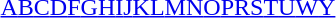<table id="toc" class="toc" summary="Class">
<tr>
<th></th>
</tr>
<tr>
<td style="text-align:center;"><a href='#'>A</a><a href='#'>B</a><a href='#'>C</a><a href='#'>D</a><a href='#'>F</a><a href='#'>G</a><a href='#'>H</a><a href='#'>I</a><a href='#'>J</a><a href='#'>K</a><a href='#'>L</a><a href='#'>M</a><a href='#'>N</a><a href='#'>O</a><a href='#'>P</a><a href='#'>R</a><a href='#'>S</a><a href='#'>T</a><a href='#'>U</a><a href='#'>W</a><a href='#'>Y</a></td>
</tr>
</table>
